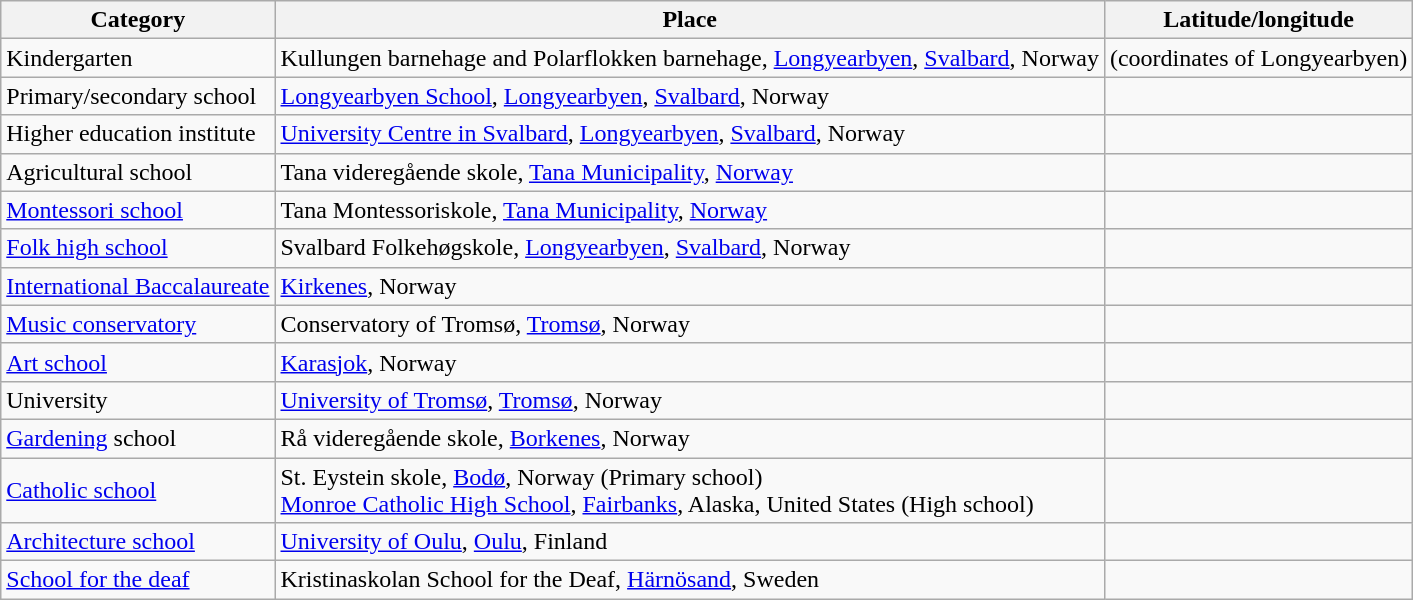<table class="wikitable">
<tr>
<th>Category</th>
<th>Place</th>
<th>Latitude/longitude</th>
</tr>
<tr>
<td>Kindergarten</td>
<td>Kullungen barnehage and Polarflokken barnehage, <a href='#'>Longyearbyen</a>, <a href='#'>Svalbard</a>, Norway</td>
<td> (coordinates of Longyearbyen)</td>
</tr>
<tr>
<td>Primary/secondary school</td>
<td><a href='#'>Longyearbyen School</a>, <a href='#'>Longyearbyen</a>, <a href='#'>Svalbard</a>, Norway</td>
<td></td>
</tr>
<tr>
<td>Higher education institute</td>
<td><a href='#'>University Centre in Svalbard</a>, <a href='#'>Longyearbyen</a>, <a href='#'>Svalbard</a>, Norway</td>
<td></td>
</tr>
<tr>
<td>Agricultural school</td>
<td>Tana videregående skole, <a href='#'>Tana Municipality</a>, <a href='#'>Norway</a></td>
<td></td>
</tr>
<tr>
<td><a href='#'>Montessori school</a></td>
<td>Tana Montessoriskole, <a href='#'>Tana Municipality</a>, <a href='#'>Norway</a></td>
<td></td>
</tr>
<tr>
<td><a href='#'>Folk high school</a></td>
<td>Svalbard Folkehøgskole, <a href='#'>Longyearbyen</a>, <a href='#'>Svalbard</a>, Norway</td>
<td></td>
</tr>
<tr>
<td><a href='#'>International Baccalaureate</a></td>
<td><a href='#'>Kirkenes</a>, Norway</td>
<td></td>
</tr>
<tr>
<td><a href='#'>Music conservatory</a></td>
<td>Conservatory of Tromsø, <a href='#'>Tromsø</a>, Norway</td>
<td></td>
</tr>
<tr>
<td><a href='#'>Art school</a></td>
<td><a href='#'>Karasjok</a>, Norway</td>
<td></td>
</tr>
<tr>
<td>University</td>
<td><a href='#'>University of Tromsø</a>, <a href='#'>Tromsø</a>, Norway</td>
<td></td>
</tr>
<tr>
<td><a href='#'>Gardening</a> school</td>
<td>Rå videregående skole, <a href='#'>Borkenes</a>, Norway</td>
<td></td>
</tr>
<tr>
<td><a href='#'>Catholic school</a></td>
<td>St. Eystein skole, <a href='#'>Bodø</a>, Norway (Primary school)<br><a href='#'>Monroe Catholic High School</a>, <a href='#'>Fairbanks</a>, Alaska, United States (High school)</td>
<td><br></td>
</tr>
<tr>
<td><a href='#'>Architecture school</a></td>
<td><a href='#'>University of Oulu</a>, <a href='#'>Oulu</a>, Finland</td>
<td></td>
</tr>
<tr>
<td><a href='#'>School for the deaf</a></td>
<td>Kristinaskolan School for the Deaf, <a href='#'>Härnösand</a>, Sweden</td>
<td></td>
</tr>
</table>
